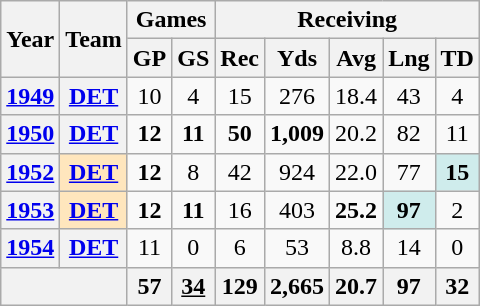<table class="wikitable" style="text-align:center;">
<tr>
<th rowspan="2">Year</th>
<th rowspan="2">Team</th>
<th colspan="2">Games</th>
<th colspan="5">Receiving</th>
</tr>
<tr>
<th>GP</th>
<th>GS</th>
<th>Rec</th>
<th>Yds</th>
<th>Avg</th>
<th>Lng</th>
<th>TD</th>
</tr>
<tr>
<th><a href='#'>1949</a></th>
<th><a href='#'>DET</a></th>
<td>10</td>
<td>4</td>
<td>15</td>
<td>276</td>
<td>18.4</td>
<td>43</td>
<td>4</td>
</tr>
<tr>
<th><a href='#'>1950</a></th>
<th><a href='#'>DET</a></th>
<td><strong>12</strong></td>
<td><strong>11</strong></td>
<td><strong>50</strong></td>
<td><strong>1,009</strong></td>
<td>20.2</td>
<td>82</td>
<td>11</td>
</tr>
<tr>
<th><a href='#'>1952</a></th>
<th style="background:#ffe6bd;"><a href='#'>DET</a></th>
<td><strong>12</strong></td>
<td>8</td>
<td>42</td>
<td>924</td>
<td>22.0</td>
<td>77</td>
<td style="background:#cfecec;"><strong>15</strong></td>
</tr>
<tr>
<th><a href='#'>1953</a></th>
<th style="background:#ffe6bd;"><a href='#'>DET</a></th>
<td><strong>12</strong></td>
<td><strong>11</strong></td>
<td>16</td>
<td>403</td>
<td><strong>25.2</strong></td>
<td style="background:#cfecec;"><strong>97</strong></td>
<td>2</td>
</tr>
<tr>
<th><a href='#'>1954</a></th>
<th><a href='#'>DET</a></th>
<td>11</td>
<td>0</td>
<td>6</td>
<td>53</td>
<td>8.8</td>
<td>14</td>
<td>0</td>
</tr>
<tr>
<th colspan="2"></th>
<th>57</th>
<th><u>34</u></th>
<th>129</th>
<th>2,665</th>
<th>20.7</th>
<th>97</th>
<th>32</th>
</tr>
</table>
